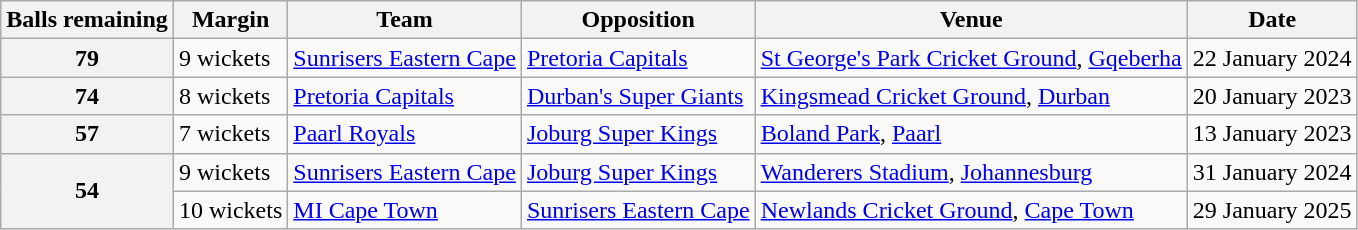<table class="wikitable">
<tr>
<th>Balls remaining</th>
<th>Margin</th>
<th>Team</th>
<th>Opposition</th>
<th>Venue</th>
<th>Date</th>
</tr>
<tr>
<th>79</th>
<td>9 wickets</td>
<td><a href='#'>Sunrisers Eastern Cape</a></td>
<td><a href='#'>Pretoria Capitals</a></td>
<td><a href='#'>St George's Park Cricket Ground</a>, <a href='#'>Gqeberha</a></td>
<td>22 January 2024</td>
</tr>
<tr>
<th>74</th>
<td>8 wickets</td>
<td><a href='#'>Pretoria Capitals</a></td>
<td><a href='#'>Durban's Super Giants</a></td>
<td><a href='#'>Kingsmead Cricket Ground</a>, <a href='#'>Durban</a></td>
<td>20 January 2023</td>
</tr>
<tr>
<th>57</th>
<td>7 wickets</td>
<td><a href='#'>Paarl Royals</a></td>
<td><a href='#'>Joburg Super Kings</a></td>
<td><a href='#'>Boland Park</a>, <a href='#'>Paarl</a></td>
<td>13 January 2023</td>
</tr>
<tr>
<th rowspan=2>54</th>
<td>9 wickets</td>
<td><a href='#'>Sunrisers Eastern Cape</a></td>
<td><a href='#'>Joburg Super Kings</a></td>
<td><a href='#'>Wanderers Stadium</a>, <a href='#'>Johannesburg</a></td>
<td>31 January 2024</td>
</tr>
<tr>
<td>10 wickets</td>
<td><a href='#'>MI Cape Town</a></td>
<td><a href='#'>Sunrisers Eastern Cape</a></td>
<td><a href='#'>Newlands Cricket Ground</a>, <a href='#'>Cape Town</a></td>
<td>29 January 2025</td>
</tr>
</table>
